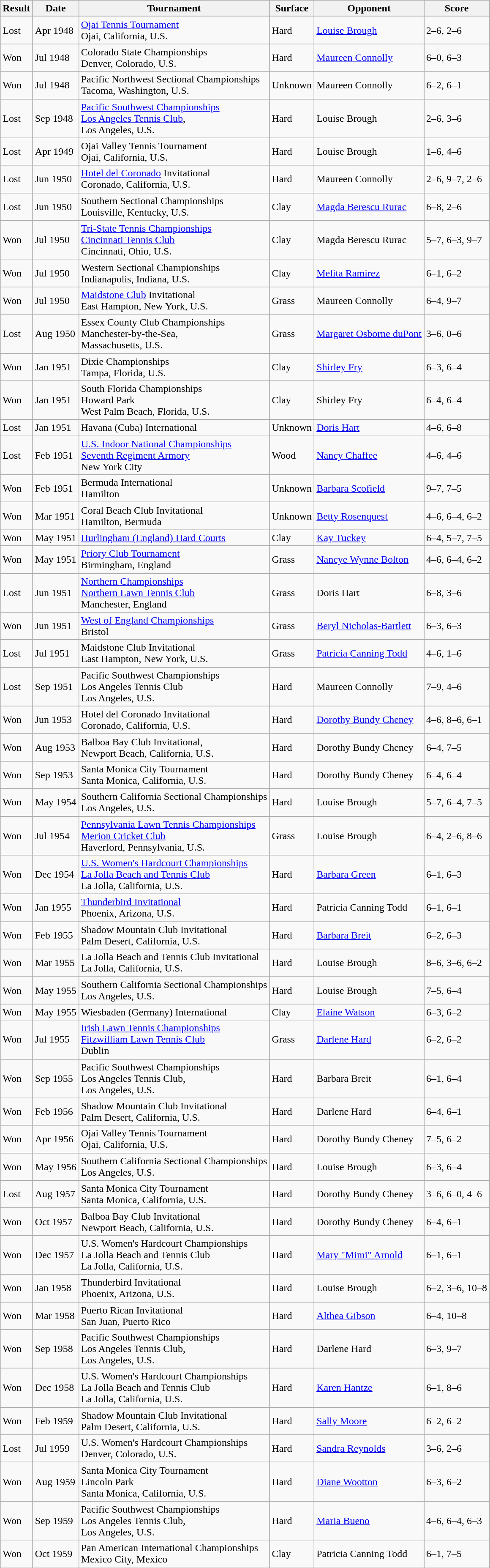<table class="sortable wikitable">
<tr>
<th>Result</th>
<th>Date</th>
<th>Tournament</th>
<th>Surface</th>
<th>Opponent</th>
<th class="unsortable">Score</th>
</tr>
<tr bgcolor="#CCFFCC">
</tr>
<tr>
<td>Lost</td>
<td>Apr 1948</td>
<td><a href='#'>Ojai Tennis Tournament</a><br>Ojai, California, U.S.</td>
<td>Hard</td>
<td><a href='#'>Louise Brough</a></td>
<td>2–6, 2–6</td>
</tr>
<tr>
<td>Won</td>
<td>Jul 1948</td>
<td>Colorado State Championships<br>Denver, Colorado, U.S.</td>
<td>Hard</td>
<td><a href='#'>Maureen Connolly</a></td>
<td>6–0, 6–3</td>
</tr>
<tr>
<td>Won</td>
<td>Jul 1948</td>
<td>Pacific Northwest Sectional Championships<br>Tacoma, Washington, U.S.</td>
<td>Unknown</td>
<td>Maureen Connolly</td>
<td>6–2, 6–1</td>
</tr>
<tr>
<td>Lost</td>
<td>Sep 1948</td>
<td><a href='#'>Pacific Southwest Championships</a><br><a href='#'>Los Angeles Tennis Club</a>,<br>Los Angeles, U.S.</td>
<td>Hard</td>
<td>Louise Brough</td>
<td>2–6, 3–6</td>
</tr>
<tr>
<td>Lost</td>
<td>Apr 1949</td>
<td>Ojai Valley Tennis Tournament<br>Ojai, California, U.S.</td>
<td>Hard</td>
<td>Louise Brough</td>
<td>1–6, 4–6</td>
</tr>
<tr>
<td>Lost</td>
<td>Jun 1950</td>
<td><a href='#'>Hotel del Coronado</a> Invitational<br>Coronado, California, U.S.</td>
<td>Hard</td>
<td>Maureen Connolly</td>
<td>2–6, 9–7, 2–6</td>
</tr>
<tr>
<td>Lost</td>
<td>Jun 1950</td>
<td>Southern Sectional Championships<br>Louisville, Kentucky, U.S.</td>
<td>Clay</td>
<td><a href='#'>Magda Berescu Rurac</a></td>
<td>6–8, 2–6</td>
</tr>
<tr>
<td>Won</td>
<td>Jul 1950</td>
<td><a href='#'>Tri-State Tennis Championships</a><br><a href='#'>Cincinnati Tennis Club</a><br>Cincinnati, Ohio, U.S.</td>
<td>Clay</td>
<td>Magda Berescu Rurac</td>
<td>5–7, 6–3, 9–7</td>
</tr>
<tr>
<td>Won</td>
<td>Jul 1950</td>
<td>Western Sectional Championships<br>Indianapolis, Indiana, U.S.</td>
<td>Clay</td>
<td><a href='#'>Melita Ramírez</a></td>
<td>6–1, 6–2</td>
</tr>
<tr>
<td>Won</td>
<td>Jul 1950</td>
<td><a href='#'>Maidstone Club</a> Invitational<br>East Hampton, New York, U.S.</td>
<td>Grass</td>
<td>Maureen Connolly</td>
<td>6–4, 9–7</td>
</tr>
<tr>
<td>Lost</td>
<td>Aug 1950</td>
<td>Essex County Club Championships<br>Manchester-by-the-Sea,<br>Massachusetts, U.S.</td>
<td>Grass</td>
<td><a href='#'>Margaret Osborne duPont</a></td>
<td>3–6, 0–6</td>
</tr>
<tr>
<td>Won</td>
<td>Jan 1951</td>
<td>Dixie Championships<br>Tampa, Florida, U.S.</td>
<td>Clay</td>
<td><a href='#'>Shirley Fry</a></td>
<td>6–3, 6–4</td>
</tr>
<tr>
<td>Won</td>
<td>Jan 1951</td>
<td>South Florida Championships<br>Howard Park<br>West Palm Beach, Florida, U.S.</td>
<td>Clay</td>
<td>Shirley Fry</td>
<td>6–4, 6–4</td>
</tr>
<tr>
<td>Lost</td>
<td>Jan 1951</td>
<td>Havana (Cuba) International</td>
<td>Unknown</td>
<td><a href='#'>Doris Hart</a></td>
<td>4–6, 6–8</td>
</tr>
<tr>
<td>Lost</td>
<td>Feb 1951</td>
<td><a href='#'>U.S. Indoor National Championships</a><br><a href='#'>Seventh Regiment Armory</a><br>New York City</td>
<td>Wood</td>
<td><a href='#'>Nancy Chaffee</a></td>
<td>4–6, 4–6</td>
</tr>
<tr>
<td>Won</td>
<td>Feb 1951</td>
<td>Bermuda International<br>Hamilton</td>
<td>Unknown</td>
<td><a href='#'>Barbara Scofield</a></td>
<td>9–7, 7–5</td>
</tr>
<tr>
<td>Won</td>
<td>Mar 1951</td>
<td>Coral Beach Club Invitational<br>Hamilton, Bermuda</td>
<td>Unknown</td>
<td><a href='#'>Betty Rosenquest</a></td>
<td>4–6, 6–4, 6–2</td>
</tr>
<tr>
<td>Won</td>
<td>May 1951</td>
<td><a href='#'>Hurlingham (England) Hard Courts</a></td>
<td>Clay</td>
<td><a href='#'>Kay Tuckey</a></td>
<td>6–4, 5–7, 7–5</td>
</tr>
<tr>
<td>Won</td>
<td>May 1951</td>
<td><a href='#'>Priory Club Tournament</a><br>Birmingham, England</td>
<td>Grass</td>
<td><a href='#'>Nancye Wynne Bolton</a></td>
<td>4–6, 6–4, 6–2</td>
</tr>
<tr>
<td>Lost</td>
<td>Jun 1951</td>
<td><a href='#'>Northern Championships</a><br><a href='#'>Northern Lawn Tennis Club</a><br>Manchester, England</td>
<td>Grass</td>
<td>Doris Hart</td>
<td>6–8, 3–6</td>
</tr>
<tr>
<td>Won</td>
<td>Jun 1951</td>
<td><a href='#'>West of England Championships</a><br>Bristol</td>
<td>Grass</td>
<td><a href='#'>Beryl Nicholas-Bartlett</a></td>
<td>6–3, 6–3</td>
</tr>
<tr>
<td>Lost</td>
<td>Jul 1951</td>
<td>Maidstone Club Invitational<br>East Hampton, New York, U.S.</td>
<td>Grass</td>
<td><a href='#'>Patricia Canning Todd</a></td>
<td>4–6, 1–6</td>
</tr>
<tr>
<td>Lost</td>
<td>Sep 1951</td>
<td>Pacific Southwest Championships<br>Los Angeles Tennis Club<br>Los Angeles, U.S.</td>
<td>Hard</td>
<td>Maureen Connolly</td>
<td>7–9, 4–6</td>
</tr>
<tr>
<td>Won</td>
<td>Jun 1953</td>
<td>Hotel del Coronado Invitational<br>Coronado, California, U.S.</td>
<td>Hard</td>
<td><a href='#'>Dorothy Bundy Cheney</a></td>
<td>4–6, 8–6, 6–1</td>
</tr>
<tr>
<td>Won</td>
<td>Aug 1953</td>
<td>Balboa Bay Club Invitational,<br>Newport Beach, California, U.S.</td>
<td>Hard</td>
<td>Dorothy Bundy Cheney</td>
<td>6–4, 7–5</td>
</tr>
<tr>
<td>Won</td>
<td>Sep 1953</td>
<td>Santa Monica City Tournament<br>Santa Monica, California, U.S.</td>
<td>Hard</td>
<td>Dorothy Bundy Cheney</td>
<td>6–4, 6–4</td>
</tr>
<tr>
<td>Won</td>
<td>May 1954</td>
<td>Southern California Sectional Championships<br>Los Angeles, U.S.</td>
<td>Hard</td>
<td>Louise Brough</td>
<td>5–7, 6–4, 7–5</td>
</tr>
<tr>
<td>Won</td>
<td>Jul 1954</td>
<td><a href='#'>Pennsylvania Lawn Tennis Championships</a><br><a href='#'>Merion Cricket Club</a><br>Haverford, Pennsylvania, U.S.</td>
<td>Grass</td>
<td>Louise Brough</td>
<td>6–4, 2–6, 8–6</td>
</tr>
<tr>
<td>Won</td>
<td>Dec 1954</td>
<td><a href='#'>U.S. Women's Hardcourt Championships</a><br><a href='#'>La Jolla Beach and Tennis Club</a><br>La Jolla, California, U.S.</td>
<td>Hard</td>
<td><a href='#'>Barbara Green</a></td>
<td>6–1, 6–3</td>
</tr>
<tr>
<td>Won</td>
<td>Jan 1955</td>
<td><a href='#'>Thunderbird Invitational</a><br>Phoenix, Arizona, U.S.</td>
<td>Hard</td>
<td>Patricia Canning Todd</td>
<td>6–1, 6–1</td>
</tr>
<tr>
<td>Won</td>
<td>Feb 1955</td>
<td>Shadow Mountain Club Invitational<br>Palm Desert, California, U.S.</td>
<td>Hard</td>
<td><a href='#'>Barbara Breit</a></td>
<td>6–2, 6–3</td>
</tr>
<tr>
<td>Won</td>
<td>Mar 1955</td>
<td>La Jolla Beach and Tennis Club Invitational<br>La Jolla, California, U.S.</td>
<td>Hard</td>
<td>Louise Brough</td>
<td>8–6, 3–6, 6–2</td>
</tr>
<tr>
<td>Won</td>
<td>May 1955</td>
<td>Southern California Sectional Championships<br>Los Angeles, U.S.</td>
<td>Hard</td>
<td>Louise Brough</td>
<td>7–5, 6–4</td>
</tr>
<tr>
<td>Won</td>
<td>May 1955</td>
<td>Wiesbaden (Germany) International</td>
<td>Clay</td>
<td><a href='#'>Elaine Watson</a></td>
<td>6–3, 6–2</td>
</tr>
<tr>
<td>Won</td>
<td>Jul 1955</td>
<td><a href='#'>Irish Lawn Tennis Championships</a><br><a href='#'>Fitzwilliam Lawn Tennis Club</a><br>Dublin</td>
<td>Grass</td>
<td><a href='#'>Darlene Hard</a></td>
<td>6–2, 6–2</td>
</tr>
<tr>
<td>Won</td>
<td>Sep 1955</td>
<td>Pacific Southwest Championships<br>Los Angeles Tennis Club,<br>Los Angeles, U.S.</td>
<td>Hard</td>
<td>Barbara Breit</td>
<td>6–1, 6–4</td>
</tr>
<tr>
<td>Won</td>
<td>Feb 1956</td>
<td>Shadow Mountain Club Invitational<br>Palm Desert, California, U.S.</td>
<td>Hard</td>
<td>Darlene Hard</td>
<td>6–4, 6–1</td>
</tr>
<tr>
<td>Won</td>
<td>Apr 1956</td>
<td>Ojai Valley Tennis Tournament<br>Ojai, California, U.S.</td>
<td>Hard</td>
<td>Dorothy Bundy Cheney</td>
<td>7–5, 6–2</td>
</tr>
<tr>
<td>Won</td>
<td>May 1956</td>
<td>Southern California Sectional Championships<br>Los Angeles, U.S.</td>
<td>Hard</td>
<td>Louise Brough</td>
<td>6–3, 6–4</td>
</tr>
<tr>
<td>Lost</td>
<td>Aug 1957</td>
<td>Santa Monica City Tournament<br>Santa Monica, California, U.S.</td>
<td>Hard</td>
<td>Dorothy Bundy Cheney</td>
<td>3–6, 6–0, 4–6</td>
</tr>
<tr>
<td>Won</td>
<td>Oct 1957</td>
<td>Balboa Bay Club Invitational<br>Newport Beach, California, U.S.</td>
<td>Hard</td>
<td>Dorothy Bundy Cheney</td>
<td>6–4, 6–1</td>
</tr>
<tr>
<td>Won</td>
<td>Dec 1957</td>
<td>U.S. Women's Hardcourt Championships<br>La Jolla Beach and Tennis Club<br>La Jolla, California, U.S.</td>
<td>Hard</td>
<td><a href='#'>Mary "Mimi" Arnold</a></td>
<td>6–1, 6–1</td>
</tr>
<tr>
<td>Won</td>
<td>Jan 1958</td>
<td>Thunderbird Invitational<br>Phoenix, Arizona, U.S.</td>
<td>Hard</td>
<td>Louise Brough</td>
<td>6–2, 3–6, 10–8</td>
</tr>
<tr>
<td>Won</td>
<td>Mar 1958</td>
<td>Puerto Rican Invitational<br>San Juan, Puerto Rico</td>
<td>Hard</td>
<td><a href='#'>Althea Gibson</a></td>
<td>6–4, 10–8</td>
</tr>
<tr>
<td>Won</td>
<td>Sep 1958</td>
<td>Pacific Southwest Championships<br>Los Angeles Tennis Club,<br>Los Angeles, U.S.</td>
<td>Hard</td>
<td>Darlene Hard</td>
<td>6–3, 9–7</td>
</tr>
<tr>
<td>Won</td>
<td>Dec 1958</td>
<td>U.S. Women's Hardcourt Championships<br>La Jolla Beach and Tennis Club<br>La Jolla, California, U.S.</td>
<td>Hard</td>
<td><a href='#'>Karen Hantze</a></td>
<td>6–1, 8–6</td>
</tr>
<tr>
<td>Won</td>
<td>Feb 1959</td>
<td>Shadow Mountain Club Invitational<br>Palm Desert, California, U.S.</td>
<td>Hard</td>
<td><a href='#'>Sally Moore</a></td>
<td>6–2, 6–2</td>
</tr>
<tr>
<td>Lost</td>
<td>Jul 1959</td>
<td>U.S. Women's Hardcourt Championships<br>Denver, Colorado, U.S.</td>
<td>Hard</td>
<td><a href='#'>Sandra Reynolds</a></td>
<td>3–6, 2–6</td>
</tr>
<tr>
<td>Won</td>
<td>Aug 1959</td>
<td>Santa Monica City Tournament<br>Lincoln Park<br>Santa Monica, California, U.S.</td>
<td>Hard</td>
<td><a href='#'>Diane Wootton</a></td>
<td>6–3, 6–2</td>
</tr>
<tr>
<td>Won</td>
<td>Sep 1959</td>
<td>Pacific Southwest Championships<br>Los Angeles Tennis Club,<br>Los Angeles, U.S.</td>
<td>Hard</td>
<td><a href='#'>Maria Bueno</a></td>
<td>4–6, 6–4, 6–3</td>
</tr>
<tr>
<td>Won</td>
<td>Oct 1959</td>
<td>Pan American International Championships<br>Mexico City, Mexico</td>
<td>Clay</td>
<td>Patricia Canning Todd</td>
<td>6–1, 7–5</td>
</tr>
<tr>
</tr>
</table>
